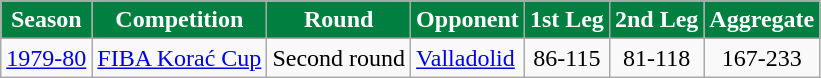<table class="wikitable">
<tr>
<th style="background:#008040; color:white;" scope="col">Season</th>
<th style="background:#008040; color:white;" scope="col">Competition</th>
<th style="background:#008040; color:white;" scope="col">Round</th>
<th style="background:#008040; color:white;" scope="col">Opponent</th>
<th style="background:#008040; color:white;" scope="col">1st Leg</th>
<th style="background:#008040; color:white;" scope="col">2nd Leg</th>
<th style="background:#008040; color:white;" scope="col">Aggregate</th>
</tr>
<tr>
<td><a href='#'>1979-80</a></td>
<td><a href='#'>FIBA Korać Cup</a></td>
<td>Second round</td>
<td> <a href='#'>Valladolid</a></td>
<td align="center">86-115</td>
<td align="center">81-118</td>
<td align="center">167-233</td>
</tr>
</table>
